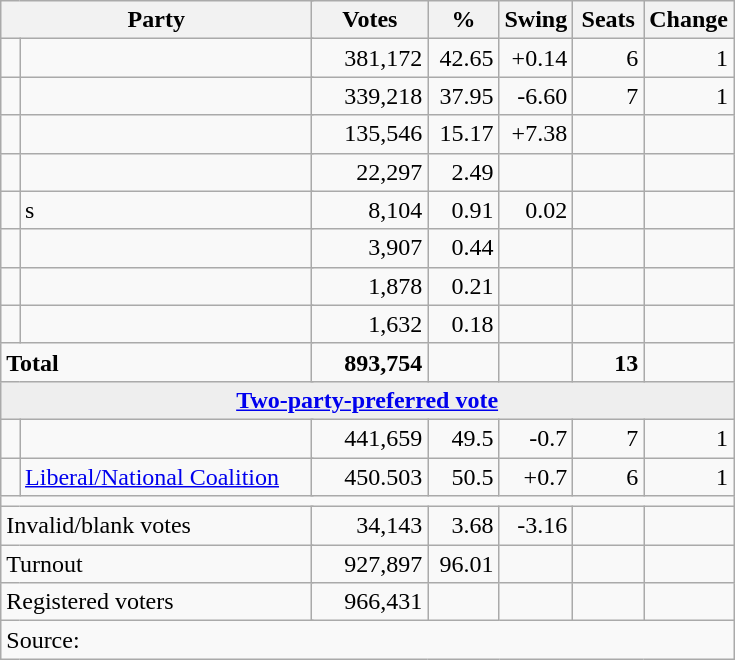<table class="wikitable">
<tr>
<th colspan="3" style="width:200px"><strong>Party</strong></th>
<th style="width:70px; text-align:center;"><strong>Votes</strong></th>
<th style="width:40px; text-align:center;"><strong>%</strong></th>
<th style="width:40px; text-align:center;"><strong>Swing</strong></th>
<th style="width:40px; text-align:center;"><strong>Seats</strong></th>
<th style="width:40px; text-align:center;"><strong>Change</strong></th>
</tr>
<tr>
<td> </td>
<td colspan=2></td>
<td align=right>381,172</td>
<td align=right>42.65</td>
<td align=right>+0.14</td>
<td align=right>6</td>
<td align=right> 1</td>
</tr>
<tr>
<td> </td>
<td colspan=2></td>
<td align=right>339,218</td>
<td align=right>37.95</td>
<td align=right>-6.60</td>
<td align=right>7</td>
<td align=right> 1</td>
</tr>
<tr>
<td> </td>
<td colspan=2></td>
<td align=right>135,546</td>
<td align=right>15.17</td>
<td align=right>+7.38</td>
<td align=right></td>
<td align=right></td>
</tr>
<tr>
<td> </td>
<td colspan=2></td>
<td align=right>22,297</td>
<td align=right>2.49</td>
<td align=right></td>
<td align=right></td>
<td align=right></td>
</tr>
<tr>
<td> </td>
<td colspan=2>s</td>
<td align=right>8,104</td>
<td align=right>0.91</td>
<td align=right>0.02</td>
<td align=right></td>
<td align=right></td>
</tr>
<tr>
<td> </td>
<td colspan=2></td>
<td align=right>3,907</td>
<td align=right>0.44</td>
<td align=right></td>
<td align=right></td>
<td align=right></td>
</tr>
<tr>
<td> </td>
<td colspan=2></td>
<td align=right>1,878</td>
<td align=right>0.21</td>
<td align=right></td>
<td align=right></td>
<td align=right></td>
</tr>
<tr>
<td> </td>
<td colspan=2></td>
<td align=right>1,632</td>
<td align=right>0.18</td>
<td align=right></td>
<td align=right></td>
<td align=right></td>
</tr>
<tr>
<td colspan="3" align="left"><strong>Total</strong></td>
<td align=right><strong>893,754</strong></td>
<td align=right></td>
<td align=right></td>
<td align=right><strong>13</strong></td>
<td align=right></td>
</tr>
<tr>
<td colspan="8" style="text-align:center; background:#eee;"><strong><a href='#'>Two-party-preferred vote</a></strong></td>
</tr>
<tr>
<td> </td>
<td colspan=2></td>
<td align=right>441,659</td>
<td align=right>49.5</td>
<td align=right>-0.7</td>
<td align=right>7</td>
<td align=right> 1</td>
</tr>
<tr>
<td> </td>
<td colspan=2><a href='#'>Liberal/National Coalition</a></td>
<td align=right>450.503</td>
<td align=right>50.5</td>
<td align=right>+0.7</td>
<td align=right>6</td>
<td align=right> 1</td>
</tr>
<tr>
<td colspan="8"></td>
</tr>
<tr>
<td colspan="3" style="text-align:left;">Invalid/blank votes</td>
<td align=right>34,143</td>
<td align=right>3.68</td>
<td align=right>-3.16</td>
<td></td>
<td></td>
</tr>
<tr>
<td colspan="3" style="text-align:left;">Turnout</td>
<td align=right>927,897</td>
<td align=right>96.01</td>
<td></td>
<td></td>
<td></td>
</tr>
<tr>
<td colspan="3" style="text-align:left;">Registered voters</td>
<td align=right>966,431</td>
<td></td>
<td></td>
<td></td>
<td></td>
</tr>
<tr>
<td colspan="8" align="left">Source: </td>
</tr>
</table>
